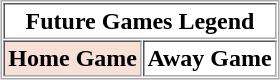<table border="1" cellpadding="2" cellspacing="1" style="margin:auto; border:1px solid #aaa;">
<tr>
<th colspan="2">Future Games Legend</th>
</tr>
<tr>
<th style="background:#f7e1d7;">Home Game<br></th>
<th>Away Game</th>
</tr>
</table>
